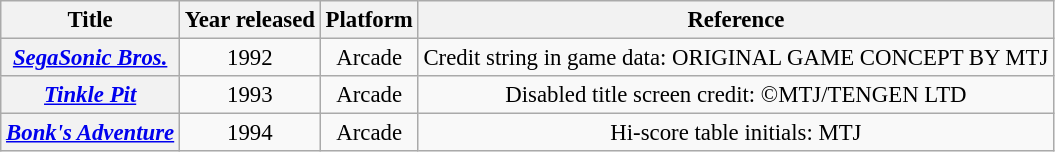<table class="wikitable" style="font-size: 95%; text-align: center;">
<tr>
<th>Title</th>
<th>Year released</th>
<th>Platform</th>
<th>Reference</th>
</tr>
<tr>
<th><em><a href='#'>SegaSonic Bros.</a></em></th>
<td>1992</td>
<td>Arcade</td>
<td>Credit string in game data: ORIGINAL GAME CONCEPT BY MTJ </td>
</tr>
<tr>
<th><em><a href='#'>Tinkle Pit</a></em></th>
<td>1993</td>
<td>Arcade</td>
<td>Disabled title screen credit: ©MTJ/TENGEN LTD </td>
</tr>
<tr>
<th><em><a href='#'>Bonk's Adventure</a></em></th>
<td>1994</td>
<td>Arcade</td>
<td>Hi-score table initials: MTJ</td>
</tr>
</table>
